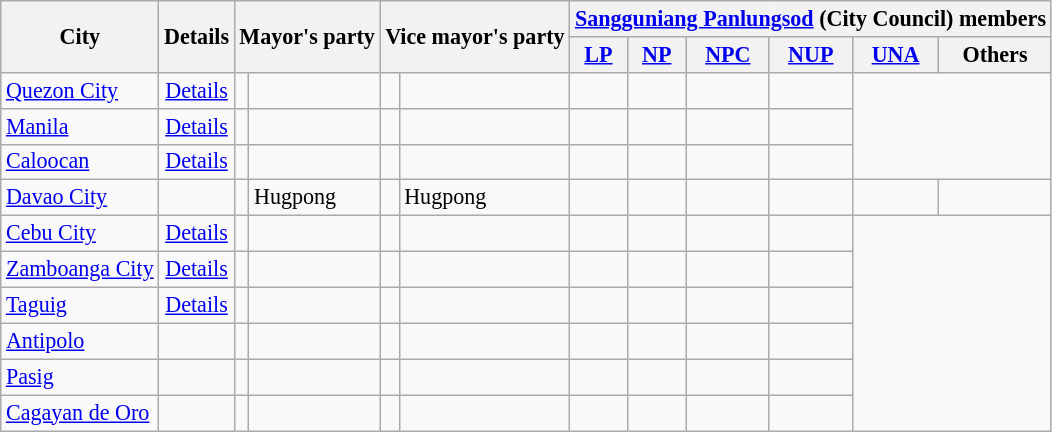<table class=wikitable style="text-align:center; font-size:92%;">
<tr>
<th rowspan=2>City</th>
<th rowspan=2>Details</th>
<th rowspan=2 colspan=2>Mayor's party</th>
<th rowspan=2 colspan=2>Vice mayor's party</th>
<th colspan=6><a href='#'>Sangguniang Panlungsod</a> (City Council) members</th>
</tr>
<tr>
<th><a href='#'>LP</a></th>
<th><a href='#'>NP</a></th>
<th><a href='#'>NPC</a></th>
<th><a href='#'>NUP</a></th>
<th><a href='#'>UNA</a></th>
<th>Others</th>
</tr>
<tr>
<td align=left><a href='#'>Quezon City</a></td>
<td><a href='#'>Details</a></td>
<td></td>
<td></td>
<td></td>
<td></td>
<td></td>
<td></td>
<td></td>
<td></td>
</tr>
<tr>
<td align=left><a href='#'>Manila</a></td>
<td><a href='#'>Details</a></td>
<td></td>
<td></td>
<td></td>
<td></td>
<td></td>
<td></td>
<td></td>
<td></td>
</tr>
<tr>
<td align=left><a href='#'>Caloocan</a></td>
<td><a href='#'>Details</a></td>
<td></td>
<td></td>
<td></td>
<td></td>
<td></td>
<td></td>
<td></td>
<td></td>
</tr>
<tr>
<td align=left><a href='#'>Davao City</a></td>
<td></td>
<td></td>
<td align=left>Hugpong</td>
<td></td>
<td align=left>Hugpong</td>
<td></td>
<td></td>
<td></td>
<td></td>
<td></td>
<td></td>
</tr>
<tr>
<td align=left><a href='#'>Cebu City</a></td>
<td><a href='#'>Details</a></td>
<td></td>
<td></td>
<td></td>
<td></td>
<td></td>
<td></td>
<td></td>
<td></td>
</tr>
<tr>
<td align=left><a href='#'>Zamboanga City</a></td>
<td><a href='#'>Details</a></td>
<td></td>
<td></td>
<td></td>
<td></td>
<td></td>
<td></td>
<td></td>
<td></td>
</tr>
<tr>
<td align=left><a href='#'>Taguig</a></td>
<td><a href='#'>Details</a></td>
<td></td>
<td></td>
<td></td>
<td></td>
<td></td>
<td></td>
<td></td>
<td></td>
</tr>
<tr>
<td align=left><a href='#'>Antipolo</a></td>
<td></td>
<td></td>
<td></td>
<td></td>
<td></td>
<td></td>
<td></td>
<td></td>
<td></td>
</tr>
<tr>
<td align=left><a href='#'>Pasig</a></td>
<td></td>
<td></td>
<td></td>
<td></td>
<td></td>
<td></td>
<td></td>
<td></td>
<td></td>
</tr>
<tr>
<td align=left><a href='#'>Cagayan de Oro</a></td>
<td></td>
<td></td>
<td></td>
<td></td>
<td></td>
<td></td>
<td></td>
<td></td>
<td></td>
</tr>
</table>
